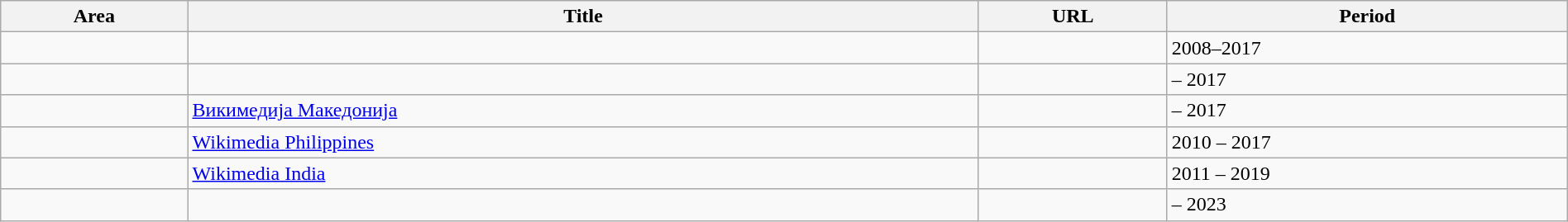<table class="wikitable sortable" style="width: 100%">
<tr>
<th>Area</th>
<th>Title</th>
<th>URL</th>
<th>Period</th>
</tr>
<tr>
<td></td>
<td></td>
<td></td>
<td>2008–2017</td>
</tr>
<tr>
<td></td>
<td></td>
<td></td>
<td> – 2017</td>
</tr>
<tr>
<td></td>
<td><a href='#'>Викимедија Македонија</a></td>
<td></td>
<td> – 2017</td>
</tr>
<tr>
<td></td>
<td><a href='#'>Wikimedia Philippines</a></td>
<td></td>
<td>2010 – 2017</td>
</tr>
<tr>
<td></td>
<td><a href='#'>Wikimedia India</a></td>
<td></td>
<td>2011 – 2019</td>
</tr>
<tr>
<td></td>
<td></td>
<td></td>
<td> – 2023</td>
</tr>
</table>
